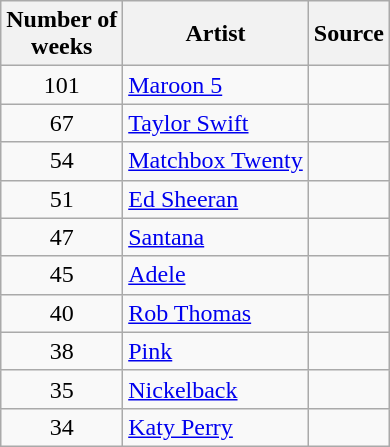<table class="wikitable">
<tr>
<th>Number of <br>weeks</th>
<th>Artist</th>
<th>Source</th>
</tr>
<tr>
<td style="text-align:center;">101</td>
<td><a href='#'>Maroon 5</a></td>
<td></td>
</tr>
<tr>
<td style="text-align:center;">67</td>
<td><a href='#'>Taylor Swift</a></td>
<td></td>
</tr>
<tr>
<td style="text-align:center;">54</td>
<td><a href='#'>Matchbox Twenty</a></td>
<td></td>
</tr>
<tr>
<td style="text-align:center;">51</td>
<td><a href='#'>Ed Sheeran</a></td>
<td></td>
</tr>
<tr>
<td style="text-align:center;">47</td>
<td><a href='#'>Santana</a></td>
<td></td>
</tr>
<tr>
<td style="text-align:center;">45</td>
<td><a href='#'>Adele</a></td>
<td></td>
</tr>
<tr>
<td style="text-align:center;">40</td>
<td><a href='#'>Rob Thomas</a></td>
<td></td>
</tr>
<tr>
<td style="text-align:center;">38</td>
<td><a href='#'>Pink</a></td>
<td></td>
</tr>
<tr>
<td style="text-align:center;">35</td>
<td><a href='#'>Nickelback</a></td>
<td></td>
</tr>
<tr>
<td style="text-align:center;">34</td>
<td><a href='#'>Katy Perry</a></td>
<td></td>
</tr>
</table>
